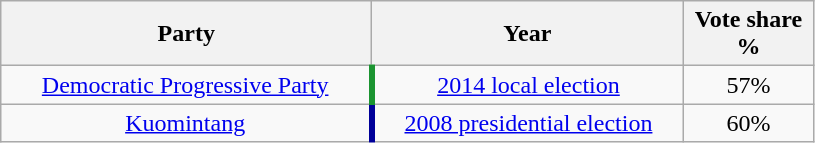<table class="wikitable" style="text-align:center">
<tr>
<th width=240>Party</th>
<th width=200>Year</th>
<th width=80>Vote share %</th>
</tr>
<tr>
<td align=center style="border-right:4px solid #1B9431;" align="center"><a href='#'>Democratic Progressive Party</a></td>
<td><a href='#'>2014 local election</a></td>
<td>57%</td>
</tr>
<tr>
<td align=center style="border-right:4px solid #000099;" align="center"><a href='#'>Kuomintang</a></td>
<td><a href='#'>2008 presidential election</a></td>
<td>60%</td>
</tr>
</table>
